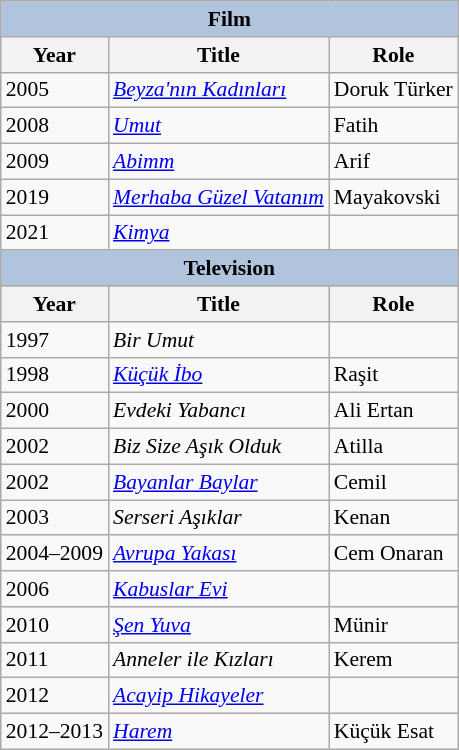<table class="wikitable" style="font-size: 90%;">
<tr>
<th colspan="3" style="background: LightSteelBlue;">Film</th>
</tr>
<tr>
<th>Year</th>
<th>Title</th>
<th>Role</th>
</tr>
<tr>
<td>2005</td>
<td><em><a href='#'>Beyza'nın Kadınları</a></em></td>
<td>Doruk Türker</td>
</tr>
<tr>
<td>2008</td>
<td><em><a href='#'>Umut</a></em></td>
<td>Fatih</td>
</tr>
<tr>
<td>2009</td>
<td><em><a href='#'>Abimm</a></em></td>
<td>Arif</td>
</tr>
<tr>
<td>2019</td>
<td><em><a href='#'>Merhaba Güzel Vatanım</a></em></td>
<td>Mayakovski</td>
</tr>
<tr>
<td>2021</td>
<td><em><a href='#'>Kimya</a></em></td>
<td></td>
</tr>
<tr bgcolor="#CCCCCC" align="center">
<th colspan="3" style="background: LightSteelBlue;">Television</th>
</tr>
<tr bgcolor="#CCCCCC" align="center">
<th>Year</th>
<th>Title</th>
<th>Role</th>
</tr>
<tr>
<td>1997</td>
<td><em>Bir Umut</em></td>
<td></td>
</tr>
<tr>
<td>1998</td>
<td><em><a href='#'>Küçük İbo</a></em></td>
<td>Raşit</td>
</tr>
<tr>
<td>2000</td>
<td><em>Evdeki Yabancı</em></td>
<td>Ali Ertan</td>
</tr>
<tr>
<td>2002</td>
<td><em>Biz Size Aşık Olduk</em></td>
<td>Atilla</td>
</tr>
<tr>
<td>2002</td>
<td><em><a href='#'>Bayanlar Baylar</a></em></td>
<td>Cemil</td>
</tr>
<tr>
<td>2003</td>
<td><em>Serseri Aşıklar</em></td>
<td>Kenan</td>
</tr>
<tr>
<td>2004–2009</td>
<td><em><a href='#'>Avrupa Yakası</a></em></td>
<td>Cem Onaran</td>
</tr>
<tr>
<td>2006</td>
<td><em><a href='#'>Kabuslar Evi</a></em></td>
<td></td>
</tr>
<tr>
<td>2010</td>
<td><em><a href='#'>Şen Yuva</a></em></td>
<td>Münir</td>
</tr>
<tr>
<td>2011</td>
<td><em>Anneler ile Kızları</em></td>
<td>Kerem</td>
</tr>
<tr>
<td>2012</td>
<td><em><a href='#'>Acayip Hikayeler</a></em></td>
<td></td>
</tr>
<tr>
<td>2012–2013</td>
<td><em><a href='#'>Harem</a></em></td>
<td>Küçük Esat</td>
</tr>
</table>
